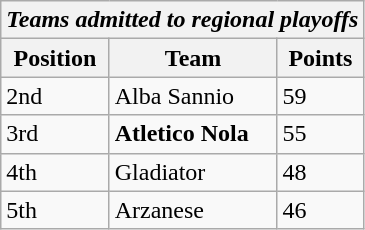<table class="wikitable">
<tr>
<th colspan="3"><em>Teams admitted to regional playoffs</em></th>
</tr>
<tr>
<th>Position</th>
<th>Team</th>
<th>Points</th>
</tr>
<tr>
<td>2nd</td>
<td>Alba Sannio</td>
<td>59</td>
</tr>
<tr>
<td>3rd</td>
<td><strong>Atletico Nola</strong></td>
<td>55</td>
</tr>
<tr>
<td>4th</td>
<td>Gladiator</td>
<td>48</td>
</tr>
<tr>
<td>5th</td>
<td>Arzanese</td>
<td>46</td>
</tr>
</table>
